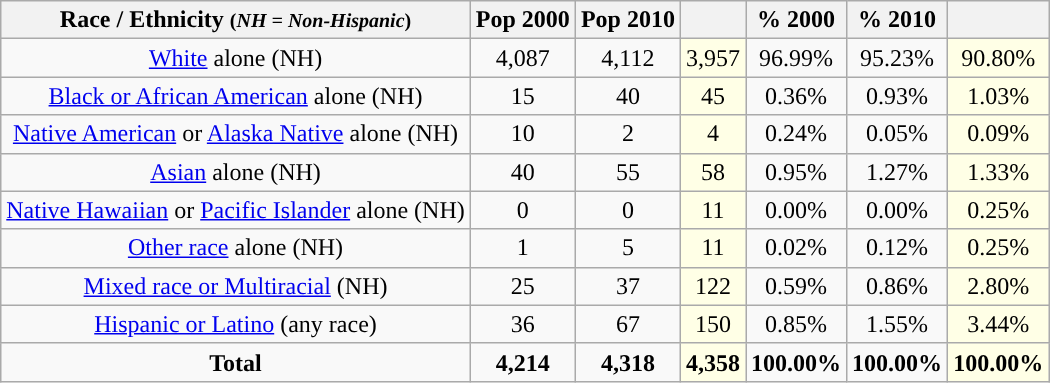<table class="wikitable" style="text-align:center;">
<tr>
<th>Race / Ethnicity <small>(<em>NH = Non-Hispanic</em>)</small></th>
<th>Pop 2000</th>
<th>Pop 2010</th>
<th></th>
<th>% 2000</th>
<th>% 2010</th>
<th></th>
</tr>
<tr>
<td><a href='#'>White</a> alone (NH)</td>
<td>4,087</td>
<td>4,112</td>
<td style='background: #ffffe6;'>3,957</td>
<td>96.99%</td>
<td>95.23%</td>
<td style='background: #ffffe6;'>90.80%</td>
</tr>
<tr>
<td><a href='#'>Black or African American</a> alone (NH)</td>
<td>15</td>
<td>40</td>
<td style='background: #ffffe6;'>45</td>
<td>0.36%</td>
<td>0.93%</td>
<td style='background: #ffffe6;'>1.03%</td>
</tr>
<tr>
<td><a href='#'>Native American</a> or <a href='#'>Alaska Native</a> alone (NH)</td>
<td>10</td>
<td>2</td>
<td style='background: #ffffe6;'>4</td>
<td>0.24%</td>
<td>0.05%</td>
<td style='background: #ffffe6;'>0.09%</td>
</tr>
<tr>
<td><a href='#'>Asian</a> alone (NH)</td>
<td>40</td>
<td>55</td>
<td style='background: #ffffe6;'>58</td>
<td>0.95%</td>
<td>1.27%</td>
<td style='background: #ffffe6;'>1.33%</td>
</tr>
<tr>
<td><a href='#'>Native Hawaiian</a> or <a href='#'>Pacific Islander</a> alone (NH)</td>
<td>0</td>
<td>0</td>
<td style='background: #ffffe6;'>11</td>
<td>0.00%</td>
<td>0.00%</td>
<td style='background: #ffffe6;'>0.25%</td>
</tr>
<tr>
<td><a href='#'>Other race</a> alone (NH)</td>
<td>1</td>
<td>5</td>
<td style='background: #ffffe6;'>11</td>
<td>0.02%</td>
<td>0.12%</td>
<td style='background: #ffffe6;'>0.25%</td>
</tr>
<tr>
<td><a href='#'>Mixed race or Multiracial</a> (NH)</td>
<td>25</td>
<td>37</td>
<td style='background: #ffffe6;'>122</td>
<td>0.59%</td>
<td>0.86%</td>
<td style='background: #ffffe6;'>2.80%</td>
</tr>
<tr>
<td><a href='#'>Hispanic or Latino</a> (any race)</td>
<td>36</td>
<td>67</td>
<td style='background: #ffffe6;'>150</td>
<td>0.85%</td>
<td>1.55%</td>
<td style='background: #ffffe6;'>3.44%</td>
</tr>
<tr>
<td><strong>Total</strong></td>
<td><strong>4,214</strong></td>
<td><strong>4,318</strong></td>
<td style='background: #ffffe6;'><strong>4,358</strong></td>
<td><strong>100.00%</strong></td>
<td><strong>100.00%</strong></td>
<td style='background: #ffffe6;'><strong>100.00%</strong></td>
</tr>
</table>
